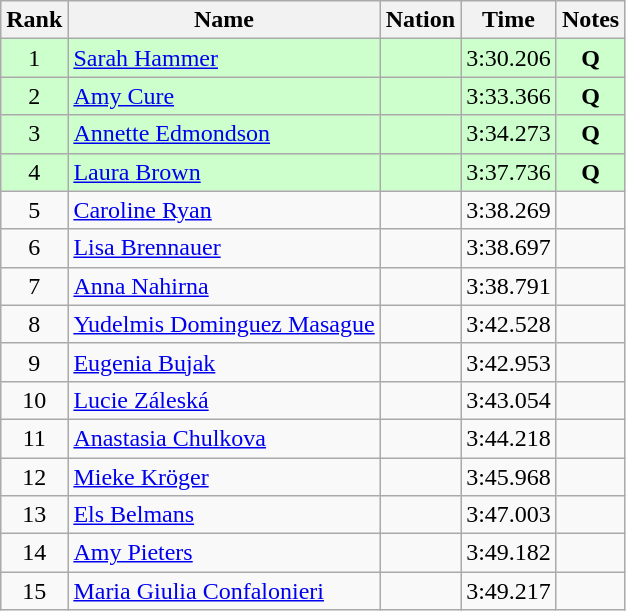<table class="wikitable sortable" style="text-align:center">
<tr>
<th>Rank</th>
<th>Name</th>
<th>Nation</th>
<th>Time</th>
<th>Notes</th>
</tr>
<tr bgcolor=ccffcc>
<td>1</td>
<td align=left><a href='#'>Sarah Hammer</a></td>
<td align=left></td>
<td>3:30.206</td>
<td><strong>Q</strong></td>
</tr>
<tr bgcolor=ccffcc>
<td>2</td>
<td align=left><a href='#'>Amy Cure</a></td>
<td align=left></td>
<td>3:33.366</td>
<td><strong>Q</strong></td>
</tr>
<tr bgcolor=ccffcc>
<td>3</td>
<td align=left><a href='#'>Annette Edmondson</a></td>
<td align=left></td>
<td>3:34.273</td>
<td><strong>Q</strong></td>
</tr>
<tr bgcolor=ccffcc>
<td>4</td>
<td align=left><a href='#'>Laura Brown</a></td>
<td align=left></td>
<td>3:37.736</td>
<td><strong>Q</strong></td>
</tr>
<tr>
<td>5</td>
<td align=left><a href='#'>Caroline Ryan</a></td>
<td align=left></td>
<td>3:38.269</td>
<td></td>
</tr>
<tr>
<td>6</td>
<td align=left><a href='#'>Lisa Brennauer</a></td>
<td align=left></td>
<td>3:38.697</td>
<td></td>
</tr>
<tr>
<td>7</td>
<td align=left><a href='#'>Anna Nahirna</a></td>
<td align=left></td>
<td>3:38.791</td>
<td></td>
</tr>
<tr>
<td>8</td>
<td align=left><a href='#'>Yudelmis Dominguez Masague</a></td>
<td align=left></td>
<td>3:42.528</td>
<td></td>
</tr>
<tr>
<td>9</td>
<td align=left><a href='#'>Eugenia Bujak</a></td>
<td align=left></td>
<td>3:42.953</td>
<td></td>
</tr>
<tr>
<td>10</td>
<td align=left><a href='#'>Lucie Záleská</a></td>
<td align=left></td>
<td>3:43.054</td>
<td></td>
</tr>
<tr>
<td>11</td>
<td align=left><a href='#'>Anastasia Chulkova</a></td>
<td align=left></td>
<td>3:44.218</td>
<td></td>
</tr>
<tr>
<td>12</td>
<td align=left><a href='#'>Mieke Kröger </a></td>
<td align=left></td>
<td>3:45.968</td>
<td></td>
</tr>
<tr>
<td>13</td>
<td align=left><a href='#'>Els Belmans</a></td>
<td align=left></td>
<td>3:47.003</td>
<td></td>
</tr>
<tr>
<td>14</td>
<td align=left><a href='#'>Amy Pieters</a></td>
<td align=left></td>
<td>3:49.182</td>
<td></td>
</tr>
<tr>
<td>15</td>
<td align=left><a href='#'>Maria Giulia Confalonieri</a></td>
<td align=left></td>
<td>3:49.217</td>
<td></td>
</tr>
</table>
